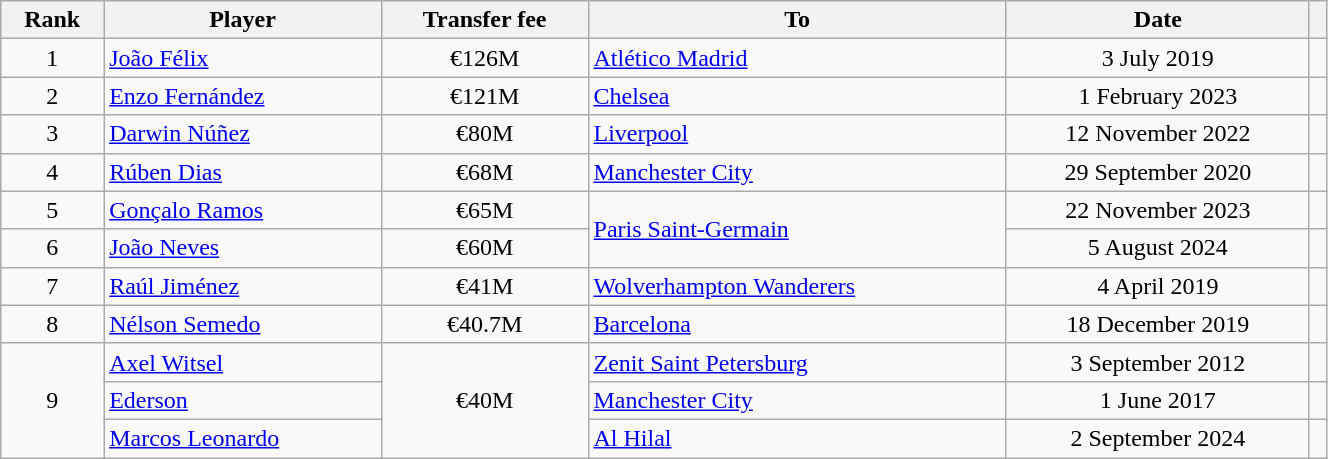<table class="wikitable sortable" style="text-align: center; width:70%">
<tr>
<th>Rank</th>
<th>Player</th>
<th>Transfer fee</th>
<th>To</th>
<th>Date</th>
<th scope="col" class="unsortable"></th>
</tr>
<tr>
<td>1</td>
<td align=left> <a href='#'>João Félix</a></td>
<td>€126M</td>
<td align=left> <a href='#'>Atlético Madrid</a></td>
<td>3 July 2019</td>
<td></td>
</tr>
<tr>
<td>2</td>
<td align=left> <a href='#'>Enzo Fernández</a></td>
<td>€121M</td>
<td align=left> <a href='#'>Chelsea</a></td>
<td>1 February 2023</td>
<td></td>
</tr>
<tr>
<td>3</td>
<td align=left> <a href='#'>Darwin Núñez</a></td>
<td>€80M</td>
<td align=left> <a href='#'>Liverpool</a></td>
<td>12 November 2022</td>
<td></td>
</tr>
<tr>
<td>4</td>
<td align=left> <a href='#'>Rúben Dias</a></td>
<td>€68M</td>
<td align=left> <a href='#'>Manchester City</a></td>
<td>29 September 2020</td>
<td></td>
</tr>
<tr>
<td>5</td>
<td align=left> <a href='#'>Gonçalo Ramos</a></td>
<td>€65M</td>
<td rowspan="2" align=left> <a href='#'>Paris Saint-Germain</a></td>
<td>22 November 2023</td>
<td></td>
</tr>
<tr>
<td>6</td>
<td align=left> <a href='#'>João Neves</a></td>
<td>€60M</td>
<td>5 August 2024</td>
<td></td>
</tr>
<tr>
<td>7</td>
<td align=left> <a href='#'>Raúl Jiménez</a></td>
<td>€41M</td>
<td align=left> <a href='#'>Wolverhampton Wanderers</a></td>
<td>4 April 2019</td>
<td></td>
</tr>
<tr>
<td>8</td>
<td align=left> <a href='#'>Nélson Semedo</a></td>
<td>€40.7M</td>
<td align=left> <a href='#'>Barcelona</a></td>
<td>18 December 2019</td>
<td></td>
</tr>
<tr>
<td rowspan="3">9</td>
<td align=left> <a href='#'>Axel Witsel</a></td>
<td rowspan="3">€40M</td>
<td align=left> <a href='#'>Zenit Saint Petersburg</a></td>
<td>3 September 2012</td>
<td></td>
</tr>
<tr>
<td align=left> <a href='#'>Ederson</a></td>
<td align=left> <a href='#'>Manchester City</a></td>
<td>1 June 2017</td>
<td></td>
</tr>
<tr>
<td align=left> <a href='#'>Marcos Leonardo</a></td>
<td align=left>  <a href='#'>Al Hilal</a></td>
<td>2 September 2024</td>
<td></td>
</tr>
</table>
